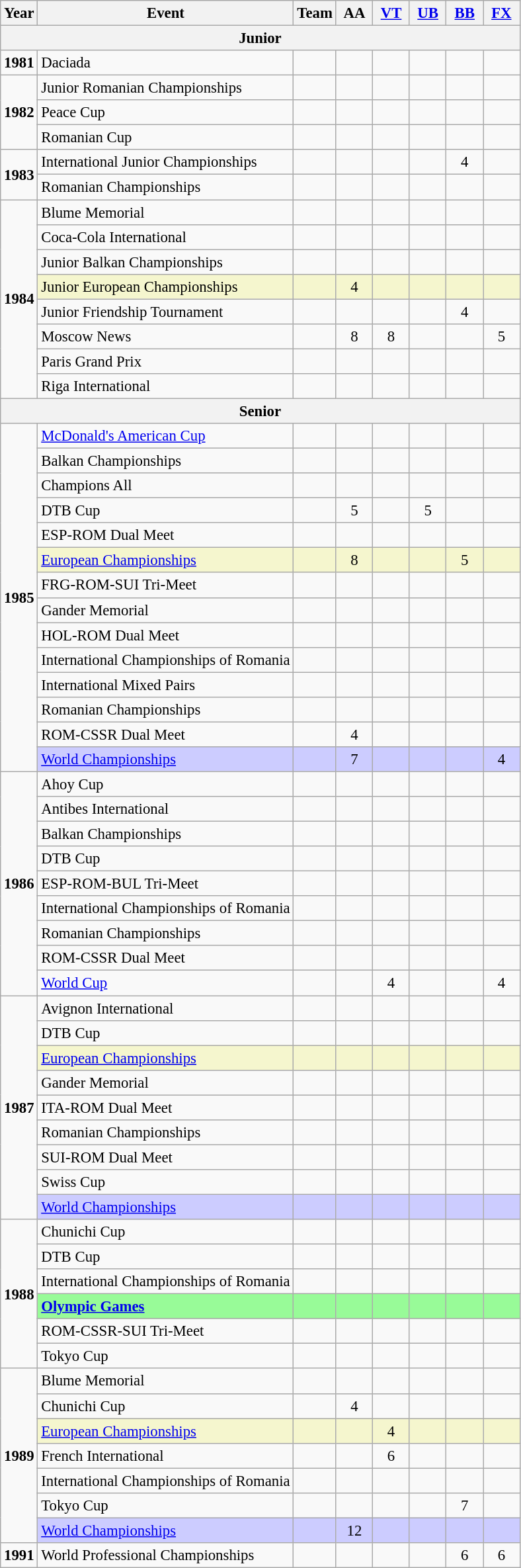<table class="wikitable" style="text-align:center; font-size:95%;">
<tr>
<th align=center>Year</th>
<th align=center>Event</th>
<th style="width:30px;">Team</th>
<th style="width:30px;">AA</th>
<th style="width:30px;"><a href='#'>VT</a></th>
<th style="width:30px;"><a href='#'>UB</a></th>
<th style="width:30px;"><a href='#'>BB</a></th>
<th style="width:30px;"><a href='#'>FX</a></th>
</tr>
<tr>
<th colspan="8"><strong>Junior</strong></th>
</tr>
<tr>
<td rowspan="1"><strong>1981</strong></td>
<td align=left>Daciada</td>
<td></td>
<td></td>
<td></td>
<td></td>
<td></td>
<td></td>
</tr>
<tr>
<td rowspan="3"><strong>1982</strong></td>
<td align=left>Junior Romanian Championships</td>
<td></td>
<td></td>
<td></td>
<td></td>
<td></td>
<td></td>
</tr>
<tr>
<td align=left>Peace Cup</td>
<td></td>
<td></td>
<td></td>
<td></td>
<td></td>
<td></td>
</tr>
<tr>
<td align=left>Romanian Cup</td>
<td></td>
<td></td>
<td></td>
<td></td>
<td></td>
<td></td>
</tr>
<tr>
<td rowspan="2"><strong>1983</strong></td>
<td align=left>International Junior Championships</td>
<td></td>
<td></td>
<td></td>
<td></td>
<td>4</td>
<td></td>
</tr>
<tr>
<td align=left>Romanian Championships</td>
<td></td>
<td></td>
<td></td>
<td></td>
<td></td>
<td></td>
</tr>
<tr>
<td rowspan="8"><strong>1984</strong></td>
<td align=left>Blume Memorial</td>
<td></td>
<td></td>
<td></td>
<td></td>
<td></td>
<td></td>
</tr>
<tr>
<td align=left>Coca-Cola International</td>
<td></td>
<td></td>
<td></td>
<td></td>
<td></td>
<td></td>
</tr>
<tr>
<td align=left>Junior Balkan Championships</td>
<td></td>
<td></td>
<td></td>
<td></td>
<td></td>
<td></td>
</tr>
<tr |- bgcolor=#F5F6CE>
<td align=left>Junior European Championships</td>
<td></td>
<td>4</td>
<td></td>
<td></td>
<td></td>
<td></td>
</tr>
<tr>
<td align=left>Junior Friendship Tournament</td>
<td></td>
<td></td>
<td></td>
<td></td>
<td>4</td>
<td></td>
</tr>
<tr>
<td align=left>Moscow News</td>
<td></td>
<td>8</td>
<td>8</td>
<td></td>
<td></td>
<td>5</td>
</tr>
<tr>
<td align=left>Paris Grand Prix</td>
<td></td>
<td></td>
<td></td>
<td></td>
<td></td>
<td></td>
</tr>
<tr>
<td align=left>Riga International</td>
<td></td>
<td></td>
<td></td>
<td></td>
<td></td>
<td></td>
</tr>
<tr>
<th colspan="8"><strong>Senior</strong></th>
</tr>
<tr>
<td rowspan="14"><strong>1985</strong></td>
<td align=left><a href='#'>McDonald's American Cup</a></td>
<td></td>
<td></td>
<td></td>
<td></td>
<td></td>
<td></td>
</tr>
<tr>
<td align=left>Balkan Championships</td>
<td></td>
<td></td>
<td></td>
<td></td>
<td></td>
<td></td>
</tr>
<tr>
<td align=left>Champions All</td>
<td></td>
<td></td>
<td></td>
<td></td>
<td></td>
<td></td>
</tr>
<tr>
<td align=left>DTB Cup</td>
<td></td>
<td>5</td>
<td></td>
<td>5</td>
<td></td>
<td></td>
</tr>
<tr>
<td align=left>ESP-ROM Dual Meet</td>
<td></td>
<td></td>
<td></td>
<td></td>
<td></td>
<td></td>
</tr>
<tr bgcolor=#F5F6CE>
<td align=left><a href='#'>European Championships</a></td>
<td></td>
<td>8</td>
<td></td>
<td></td>
<td>5</td>
<td></td>
</tr>
<tr>
<td align=left>FRG-ROM-SUI Tri-Meet</td>
<td></td>
<td></td>
<td></td>
<td></td>
<td></td>
<td></td>
</tr>
<tr>
<td align=left>Gander Memorial</td>
<td></td>
<td></td>
<td></td>
<td></td>
<td></td>
<td></td>
</tr>
<tr>
<td align=left>HOL-ROM Dual Meet</td>
<td></td>
<td></td>
<td></td>
<td></td>
<td></td>
<td></td>
</tr>
<tr>
<td align=left>International Championships of Romania</td>
<td></td>
<td></td>
<td></td>
<td></td>
<td></td>
<td></td>
</tr>
<tr>
<td align=left>International Mixed Pairs</td>
<td></td>
<td></td>
<td></td>
<td></td>
<td></td>
<td></td>
</tr>
<tr>
<td align=left>Romanian Championships</td>
<td></td>
<td></td>
<td></td>
<td></td>
<td></td>
<td></td>
</tr>
<tr>
<td align=left>ROM-CSSR Dual Meet</td>
<td></td>
<td>4</td>
<td></td>
<td></td>
<td></td>
<td></td>
</tr>
<tr bgcolor=#CCCCFF>
<td align=left><a href='#'>World Championships</a></td>
<td></td>
<td>7</td>
<td></td>
<td></td>
<td></td>
<td>4</td>
</tr>
<tr>
<td rowspan="9"><strong>1986</strong></td>
<td align=left>Ahoy Cup</td>
<td></td>
<td></td>
<td></td>
<td></td>
<td></td>
<td></td>
</tr>
<tr>
<td align=left>Antibes International</td>
<td></td>
<td></td>
<td></td>
<td></td>
<td></td>
<td></td>
</tr>
<tr>
<td align=left>Balkan Championships</td>
<td></td>
<td></td>
<td></td>
<td></td>
<td></td>
<td></td>
</tr>
<tr>
<td align=left>DTB Cup</td>
<td></td>
<td></td>
<td></td>
<td></td>
<td></td>
<td></td>
</tr>
<tr>
<td align=left>ESP-ROM-BUL Tri-Meet</td>
<td></td>
<td></td>
<td></td>
<td></td>
<td></td>
<td></td>
</tr>
<tr>
<td align=left>International Championships of Romania</td>
<td></td>
<td></td>
<td></td>
<td></td>
<td></td>
<td></td>
</tr>
<tr>
<td align=left>Romanian Championships</td>
<td></td>
<td></td>
<td></td>
<td></td>
<td></td>
<td></td>
</tr>
<tr>
<td align=left>ROM-CSSR Dual Meet</td>
<td></td>
<td></td>
<td></td>
<td></td>
<td></td>
<td></td>
</tr>
<tr>
<td align=left><a href='#'>World Cup</a></td>
<td></td>
<td></td>
<td>4</td>
<td></td>
<td></td>
<td>4</td>
</tr>
<tr>
<td rowspan="9"><strong>1987</strong></td>
<td align=left>Avignon International</td>
<td></td>
<td></td>
<td></td>
<td></td>
<td></td>
<td></td>
</tr>
<tr>
<td align=left>DTB Cup</td>
<td></td>
<td></td>
<td></td>
<td></td>
<td></td>
<td></td>
</tr>
<tr bgcolor=#F5F6CE>
<td align=left><a href='#'>European Championships</a></td>
<td></td>
<td></td>
<td></td>
<td></td>
<td></td>
<td></td>
</tr>
<tr>
<td align=left>Gander Memorial</td>
<td></td>
<td></td>
<td></td>
<td></td>
<td></td>
<td></td>
</tr>
<tr>
<td align=left>ITA-ROM Dual Meet</td>
<td></td>
<td></td>
<td></td>
<td></td>
<td></td>
<td></td>
</tr>
<tr>
<td align=left>Romanian Championships</td>
<td></td>
<td></td>
<td></td>
<td></td>
<td></td>
<td></td>
</tr>
<tr>
<td align=left>SUI-ROM Dual Meet</td>
<td></td>
<td></td>
<td></td>
<td></td>
<td></td>
<td></td>
</tr>
<tr>
<td align=left>Swiss Cup</td>
<td></td>
<td></td>
<td></td>
<td></td>
<td></td>
<td></td>
</tr>
<tr bgcolor=#CCCCFF>
<td align=left><a href='#'>World Championships</a></td>
<td></td>
<td></td>
<td></td>
<td></td>
<td></td>
<td></td>
</tr>
<tr>
<td rowspan="6"><strong>1988</strong></td>
<td align=left>Chunichi Cup</td>
<td></td>
<td></td>
<td></td>
<td></td>
<td></td>
<td></td>
</tr>
<tr>
<td align=left>DTB Cup</td>
<td></td>
<td></td>
<td></td>
<td></td>
<td></td>
<td></td>
</tr>
<tr>
<td align=left>International Championships of Romania</td>
<td></td>
<td></td>
<td></td>
<td></td>
<td></td>
<td></td>
</tr>
<tr bgcolor=98FB98>
<td align=left><strong><a href='#'>Olympic Games</a></strong></td>
<td></td>
<td></td>
<td></td>
<td></td>
<td></td>
<td></td>
</tr>
<tr>
<td align=left>ROM-CSSR-SUI Tri-Meet</td>
<td></td>
<td></td>
<td></td>
<td></td>
<td></td>
<td></td>
</tr>
<tr>
<td align=left>Tokyo Cup</td>
<td></td>
<td></td>
<td></td>
<td></td>
<td></td>
<td></td>
</tr>
<tr>
<td rowspan="7"><strong>1989</strong></td>
<td align=left>Blume Memorial</td>
<td></td>
<td></td>
<td></td>
<td></td>
<td></td>
<td></td>
</tr>
<tr>
<td align=left>Chunichi Cup</td>
<td></td>
<td>4</td>
<td></td>
<td></td>
<td></td>
<td></td>
</tr>
<tr bgcolor=#F5F6CE>
<td align=left><a href='#'>European Championships</a></td>
<td></td>
<td></td>
<td>4</td>
<td></td>
<td></td>
<td></td>
</tr>
<tr>
<td align=left>French International</td>
<td></td>
<td></td>
<td>6</td>
<td></td>
<td></td>
<td></td>
</tr>
<tr>
<td align=left>International Championships of Romania</td>
<td></td>
<td></td>
<td></td>
<td></td>
<td></td>
<td></td>
</tr>
<tr>
<td align=left>Tokyo Cup</td>
<td></td>
<td></td>
<td></td>
<td></td>
<td>7</td>
<td></td>
</tr>
<tr bgcolor=#CCCCFF>
<td align=left><a href='#'>World Championships</a></td>
<td></td>
<td>12</td>
<td></td>
<td></td>
<td></td>
<td></td>
</tr>
<tr>
<td rowspan="1"><strong>1991</strong></td>
<td align=left>World Professional Championships</td>
<td></td>
<td></td>
<td></td>
<td></td>
<td>6</td>
<td>6</td>
</tr>
</table>
